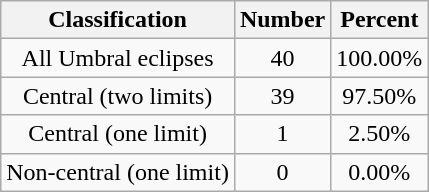<table class="wikitable sortable">
<tr align=center>
<th>Classification</th>
<th>Number</th>
<th>Percent</th>
</tr>
<tr align=center>
<td>All Umbral eclipses</td>
<td>40</td>
<td>100.00%</td>
</tr>
<tr align=center>
<td>Central (two limits)</td>
<td>39</td>
<td>97.50%</td>
</tr>
<tr align=center>
<td>Central (one limit)</td>
<td>1</td>
<td>2.50%</td>
</tr>
<tr align=center>
<td>Non-central (one limit)</td>
<td>0</td>
<td>0.00%</td>
</tr>
</table>
